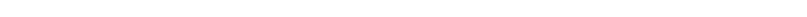<table style="width:66%; text-align:center;">
<tr style="color:white;">
<td style="background:"><strong>3</strong></td>
<td style="background:"><strong>4</strong></td>
<td style="background:"><strong>17</strong></td>
</tr>
</table>
